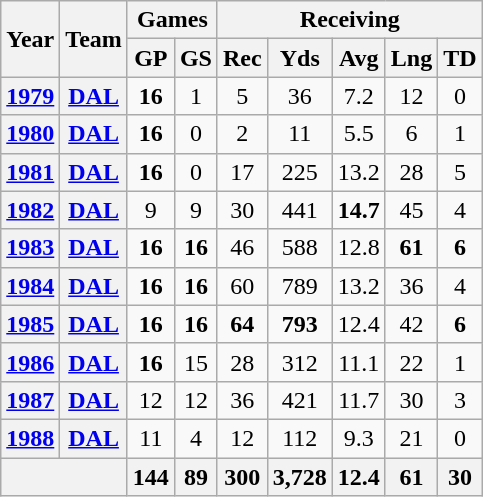<table class="wikitable" style="text-align:center">
<tr>
<th rowspan="2">Year</th>
<th rowspan="2">Team</th>
<th colspan="2">Games</th>
<th colspan="5">Receiving</th>
</tr>
<tr>
<th>GP</th>
<th>GS</th>
<th>Rec</th>
<th>Yds</th>
<th>Avg</th>
<th>Lng</th>
<th>TD</th>
</tr>
<tr>
<th><a href='#'>1979</a></th>
<th><a href='#'>DAL</a></th>
<td><strong>16</strong></td>
<td>1</td>
<td>5</td>
<td>36</td>
<td>7.2</td>
<td>12</td>
<td>0</td>
</tr>
<tr>
<th><a href='#'>1980</a></th>
<th><a href='#'>DAL</a></th>
<td><strong>16</strong></td>
<td>0</td>
<td>2</td>
<td>11</td>
<td>5.5</td>
<td>6</td>
<td>1</td>
</tr>
<tr>
<th><a href='#'>1981</a></th>
<th><a href='#'>DAL</a></th>
<td><strong>16</strong></td>
<td>0</td>
<td>17</td>
<td>225</td>
<td>13.2</td>
<td>28</td>
<td>5</td>
</tr>
<tr>
<th><a href='#'>1982</a></th>
<th><a href='#'>DAL</a></th>
<td>9</td>
<td>9</td>
<td>30</td>
<td>441</td>
<td><strong>14.7</strong></td>
<td>45</td>
<td>4</td>
</tr>
<tr>
<th><a href='#'>1983</a></th>
<th><a href='#'>DAL</a></th>
<td><strong>16</strong></td>
<td><strong>16</strong></td>
<td>46</td>
<td>588</td>
<td>12.8</td>
<td><strong>61</strong></td>
<td><strong>6</strong></td>
</tr>
<tr>
<th><a href='#'>1984</a></th>
<th><a href='#'>DAL</a></th>
<td><strong>16</strong></td>
<td><strong>16</strong></td>
<td>60</td>
<td>789</td>
<td>13.2</td>
<td>36</td>
<td>4</td>
</tr>
<tr>
<th><a href='#'>1985</a></th>
<th><a href='#'>DAL</a></th>
<td><strong>16</strong></td>
<td><strong>16</strong></td>
<td><strong>64</strong></td>
<td><strong>793</strong></td>
<td>12.4</td>
<td>42</td>
<td><strong>6</strong></td>
</tr>
<tr>
<th><a href='#'>1986</a></th>
<th><a href='#'>DAL</a></th>
<td><strong>16</strong></td>
<td>15</td>
<td>28</td>
<td>312</td>
<td>11.1</td>
<td>22</td>
<td>1</td>
</tr>
<tr>
<th><a href='#'>1987</a></th>
<th><a href='#'>DAL</a></th>
<td>12</td>
<td>12</td>
<td>36</td>
<td>421</td>
<td>11.7</td>
<td>30</td>
<td>3</td>
</tr>
<tr>
<th><a href='#'>1988</a></th>
<th><a href='#'>DAL</a></th>
<td>11</td>
<td>4</td>
<td>12</td>
<td>112</td>
<td>9.3</td>
<td>21</td>
<td>0</td>
</tr>
<tr>
<th colspan="2"></th>
<th>144</th>
<th>89</th>
<th>300</th>
<th>3,728</th>
<th>12.4</th>
<th>61</th>
<th>30</th>
</tr>
</table>
